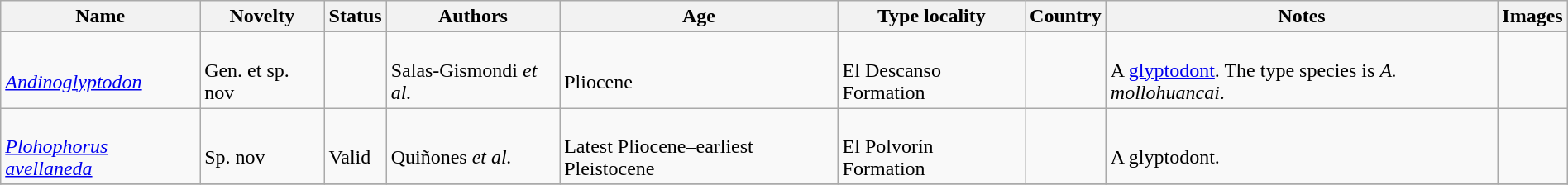<table class="wikitable sortable" align="center" width="100%">
<tr>
<th>Name</th>
<th>Novelty</th>
<th>Status</th>
<th>Authors</th>
<th>Age</th>
<th>Type locality</th>
<th>Country</th>
<th>Notes</th>
<th>Images</th>
</tr>
<tr>
<td><br><em><a href='#'>Andinoglyptodon</a></em></td>
<td><br>Gen. et sp. nov</td>
<td></td>
<td><br>Salas-Gismondi <em>et al.</em></td>
<td><br>Pliocene</td>
<td><br>El Descanso Formation</td>
<td><br></td>
<td><br>A <a href='#'>glyptodont</a>. The type species is <em>A. mollohuancai</em>.</td>
<td></td>
</tr>
<tr>
<td><br><em><a href='#'>Plohophorus avellaneda</a></em></td>
<td><br>Sp. nov</td>
<td><br>Valid</td>
<td><br>Quiñones <em>et al.</em></td>
<td><br>Latest Pliocene–earliest Pleistocene</td>
<td><br>El Polvorín Formation</td>
<td><br></td>
<td><br>A glyptodont.</td>
<td></td>
</tr>
<tr>
</tr>
</table>
